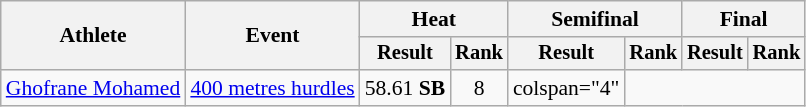<table class="wikitable" style="font-size:90%">
<tr>
<th rowspan="2">Athlete</th>
<th rowspan="2">Event</th>
<th colspan="2">Heat</th>
<th colspan="2">Semifinal</th>
<th colspan="2">Final</th>
</tr>
<tr style="font-size:95%">
<th>Result</th>
<th>Rank</th>
<th>Result</th>
<th>Rank</th>
<th>Result</th>
<th>Rank</th>
</tr>
<tr style=text-align:center>
<td style=text-align:left><a href='#'>Ghofrane Mohamed</a></td>
<td style=text-align:left><a href='#'>400 metres hurdles</a></td>
<td>58.61 <strong>SB</strong></td>
<td>8</td>
<td>colspan="4" </td>
</tr>
</table>
